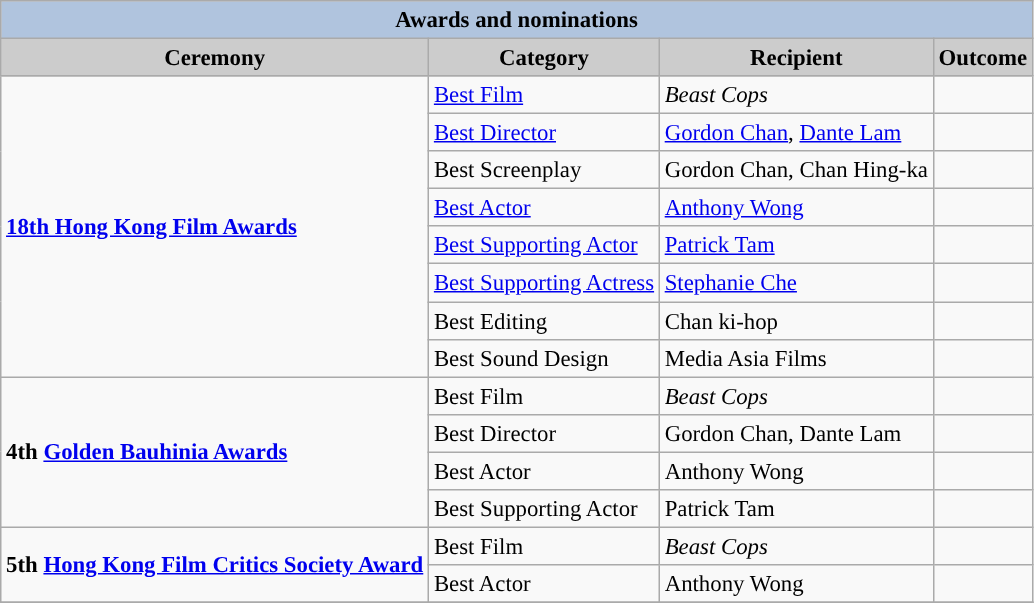<table class="wikitable" style="font-size:95%;" ;>
<tr style="background:#ccc; text-align:center;">
<th colspan="4" style="background: LightSteelBlue;">Awards and nominations</th>
</tr>
<tr style="background:#ccc; text-align:center;">
<th style="background:#ccc">Ceremony</th>
<th style="background:#ccc">Category</th>
<th style="background:#ccc">Recipient</th>
<th style="background:#ccc">Outcome</th>
</tr>
<tr>
<td rowspan=8><strong><a href='#'>18th Hong Kong Film Awards</a></strong></td>
<td><a href='#'>Best Film</a></td>
<td><em>Beast Cops</em></td>
<td></td>
</tr>
<tr>
<td><a href='#'>Best Director</a></td>
<td><a href='#'>Gordon Chan</a>, <a href='#'>Dante Lam</a></td>
<td></td>
</tr>
<tr>
<td>Best Screenplay</td>
<td>Gordon Chan, Chan Hing-ka</td>
<td></td>
</tr>
<tr>
<td><a href='#'>Best Actor</a></td>
<td><a href='#'>Anthony Wong</a></td>
<td></td>
</tr>
<tr>
<td><a href='#'>Best Supporting Actor</a></td>
<td><a href='#'>Patrick Tam</a></td>
<td></td>
</tr>
<tr>
<td><a href='#'>Best Supporting Actress</a></td>
<td><a href='#'>Stephanie Che</a></td>
<td></td>
</tr>
<tr>
<td>Best Editing</td>
<td>Chan ki-hop</td>
<td></td>
</tr>
<tr>
<td>Best Sound Design</td>
<td>Media Asia Films</td>
<td></td>
</tr>
<tr>
<td rowspan=4><strong>4th <a href='#'>Golden Bauhinia Awards</a></strong></td>
<td>Best Film</td>
<td><em>Beast Cops</em></td>
<td></td>
</tr>
<tr>
<td>Best Director</td>
<td>Gordon Chan, Dante Lam</td>
<td></td>
</tr>
<tr>
<td>Best Actor</td>
<td>Anthony Wong</td>
<td></td>
</tr>
<tr>
<td>Best Supporting Actor</td>
<td>Patrick Tam</td>
<td></td>
</tr>
<tr>
<td rowspan=2><strong>5th <a href='#'>Hong Kong Film Critics Society Award</a></strong></td>
<td>Best Film</td>
<td><em>Beast Cops</em></td>
<td></td>
</tr>
<tr>
<td>Best Actor</td>
<td>Anthony Wong</td>
<td></td>
</tr>
<tr>
</tr>
</table>
